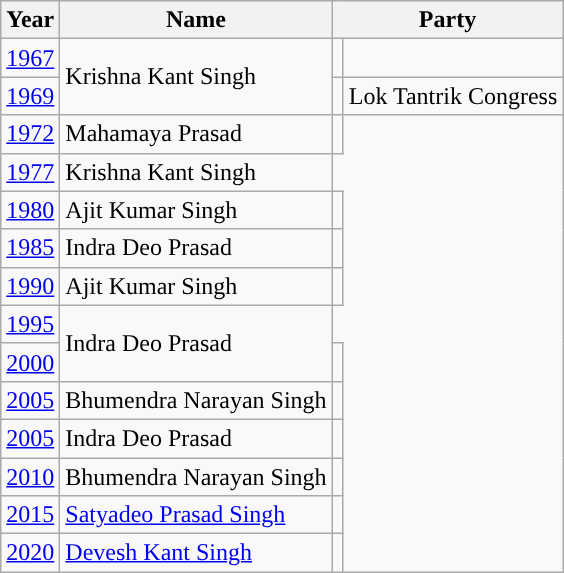<table class="wikitable sortable">
<tr>
<th>Year</th>
<th>Name</th>
<th colspan="2">Party</th>
</tr>
<tr>
<td><a href='#'>1967</a></td>
<td rowspan="2">Krishna Kant Singh</td>
<td></td>
</tr>
<tr>
<td><a href='#'>1969</a></td>
<td style="background-color: "></td>
<td>Lok Tantrik Congress</td>
</tr>
<tr>
<td><a href='#'>1972</a></td>
<td>Mahamaya Prasad</td>
<td></td>
</tr>
<tr>
<td><a href='#'>1977</a></td>
<td>Krishna Kant Singh</td>
</tr>
<tr>
<td><a href='#'>1980</a></td>
<td>Ajit Kumar Singh</td>
<td></td>
</tr>
<tr>
<td><a href='#'>1985</a></td>
<td>Indra Deo Prasad</td>
<td></td>
</tr>
<tr>
<td><a href='#'>1990</a></td>
<td>Ajit Kumar Singh</td>
<td></td>
</tr>
<tr>
<td><a href='#'>1995</a></td>
<td rowspan="2">Indra Deo Prasad</td>
</tr>
<tr>
<td><a href='#'>2000</a></td>
<td></td>
</tr>
<tr>
<td><a href='#'>2005</a></td>
<td>Bhumendra Narayan Singh</td>
<td></td>
</tr>
<tr>
<td><a href='#'>2005</a></td>
<td>Indra Deo Prasad</td>
<td></td>
</tr>
<tr>
<td><a href='#'>2010</a></td>
<td>Bhumendra Narayan Singh</td>
<td></td>
</tr>
<tr>
<td><a href='#'>2015</a></td>
<td><a href='#'>Satyadeo Prasad Singh</a></td>
<td></td>
</tr>
<tr>
<td><a href='#'>2020</a></td>
<td><a href='#'>Devesh Kant Singh</a></td>
<td></td>
</tr>
</table>
